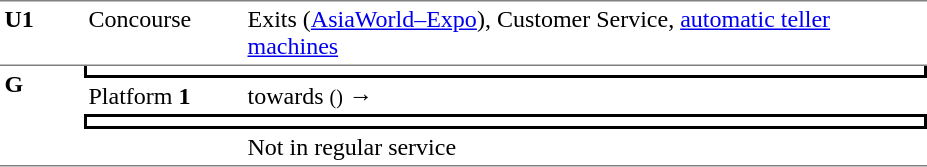<table border=0 cellspacing=0 cellpadding=3>
<tr>
<td style="border-top:solid 1px gray;border-bottom:solid 1px gray;width:50px;vertical-align:top;"><strong>U1</strong></td>
<td style="border-top:solid 1px gray;border-bottom:solid 1px gray;width:100px;vertical-align:top;">Concourse</td>
<td style="border-top:solid 1px gray;border-bottom:solid 1px gray;width:450px;vertical-align:top;">Exits (<a href='#'>AsiaWorld–Expo</a>), Customer Service, <a href='#'>automatic teller machines</a></td>
</tr>
<tr>
<td style="border-bottom:solid 1px gray;vertical-align:top;" rowspan=4><strong>G</strong></td>
<td style="border-right:solid 2px black;border-left:solid 2px black;border-bottom:solid 2px black;text-align:center;" colspan=2></td>
</tr>
<tr>
<td>Platform <span><strong>1</strong></span></td>
<td> towards  <small>()</small> →</td>
</tr>
<tr>
<td style="border-top:solid 2px black;border-right:solid 2px black;border-left:solid 2px black;border-bottom:solid 2px black;text-align:center;" colspan=2></td>
</tr>
<tr>
<td style="border-bottom:solid 1px gray;"></td>
<td style="border-bottom:solid 1px gray;">Not in regular service</td>
</tr>
</table>
